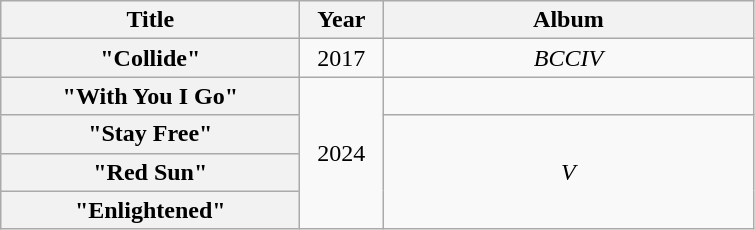<table class="wikitable plainrowheaders" style="text-align:center;">
<tr>
<th scope="col" style="width:12em;">Title</th>
<th scope="col" style="width:3em">Year</th>
<th scope="col" style="width:15em">Album</th>
</tr>
<tr>
<th scope="row">"Collide"</th>
<td>2017</td>
<td><em>BCCIV</em></td>
</tr>
<tr>
<th scope="row">"With You I Go"</th>
<td rowspan="4">2024</td>
<td></td>
</tr>
<tr>
<th scope="row">"Stay Free"</th>
<td rowspan="3"><em>V</em></td>
</tr>
<tr>
<th scope="row">"Red Sun"</th>
</tr>
<tr>
<th scope="row">"Enlightened"</th>
</tr>
</table>
